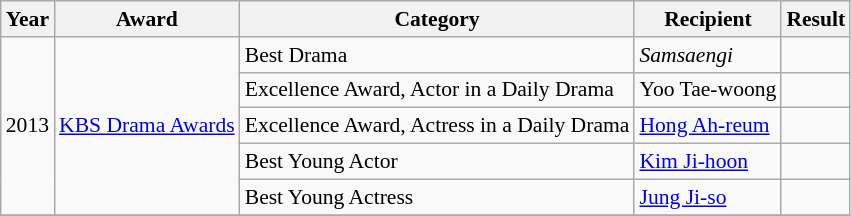<table class="wikitable" style="font-size: 90%;">
<tr>
<th>Year</th>
<th>Award</th>
<th>Category</th>
<th>Recipient</th>
<th>Result</th>
</tr>
<tr>
<td rowspan=5>2013</td>
<td rowspan=5><a href='#'>KBS Drama Awards</a></td>
<td>Best Drama</td>
<td><em>Samsaengi</em></td>
<td></td>
</tr>
<tr>
<td>Excellence Award, Actor in a Daily Drama</td>
<td>Yoo Tae-woong</td>
<td></td>
</tr>
<tr>
<td>Excellence Award, Actress in a Daily Drama</td>
<td><a href='#'>Hong Ah-reum</a></td>
<td></td>
</tr>
<tr>
<td>Best Young Actor</td>
<td><a href='#'>Kim Ji-hoon</a></td>
<td></td>
</tr>
<tr>
<td>Best Young Actress</td>
<td><a href='#'>Jung Ji-so</a></td>
<td></td>
</tr>
<tr>
</tr>
</table>
